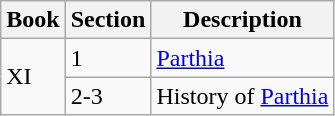<table class="wikitable" style="max-width:45em;">
<tr>
<th>Book</th>
<th>Section</th>
<th>Description</th>
</tr>
<tr>
<td rowspan="2">XI</td>
<td>1</td>
<td><a href='#'>Parthia</a></td>
</tr>
<tr>
<td>2-3</td>
<td>History of <a href='#'>Parthia</a></td>
</tr>
</table>
